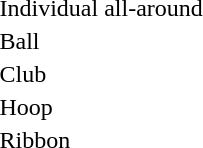<table>
<tr>
<td>Individual all-around<br></td>
<td></td>
<td></td>
<td></td>
</tr>
<tr>
<td>Ball<br></td>
<td></td>
<td></td>
<td></td>
</tr>
<tr>
<td>Club<br></td>
<td></td>
<td></td>
<td></td>
</tr>
<tr>
<td>Hoop<br></td>
<td></td>
<td></td>
<td></td>
</tr>
<tr>
<td>Ribbon<br></td>
<td></td>
<td></td>
<td></td>
</tr>
</table>
